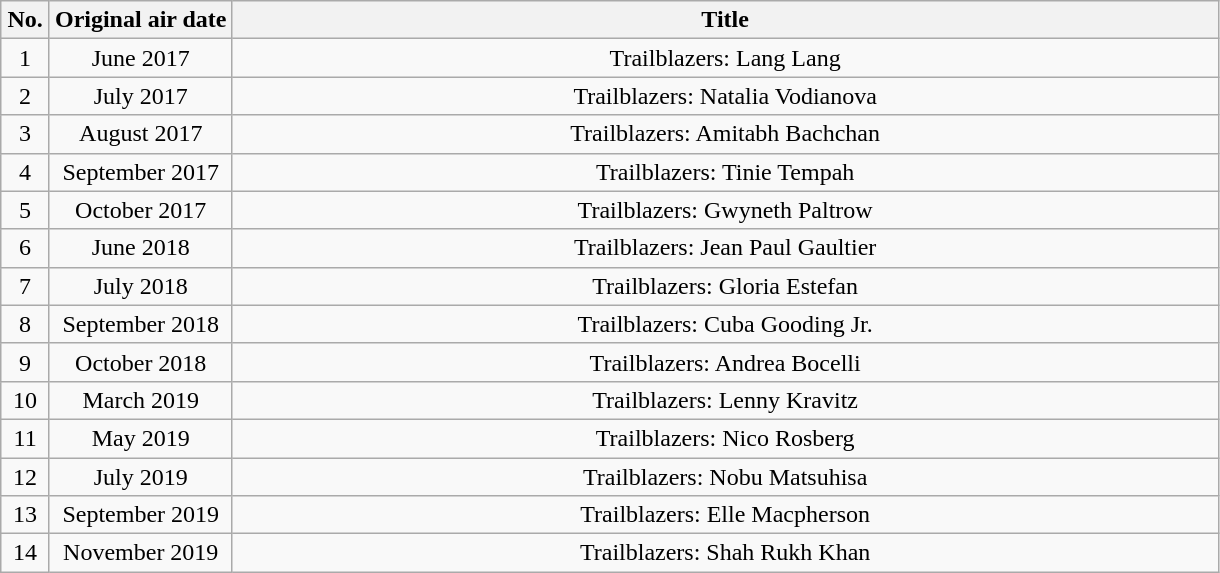<table class="wikitable plainrowheaders" style="text-align:center;">
<tr>
<th scope="col" style="width:4%">No.</th>
<th scope="col" style="width:15%">Original air date</th>
<th scope="col">Title</th>
</tr>
<tr>
<td>1</td>
<td>June 2017</td>
<td>Trailblazers: Lang Lang</td>
</tr>
<tr>
<td>2</td>
<td>July 2017</td>
<td>Trailblazers: Natalia Vodianova</td>
</tr>
<tr>
<td>3</td>
<td>August 2017</td>
<td>Trailblazers: Amitabh Bachchan</td>
</tr>
<tr>
<td>4</td>
<td>September 2017</td>
<td>Trailblazers: Tinie Tempah</td>
</tr>
<tr>
<td>5</td>
<td>October 2017</td>
<td>Trailblazers: Gwyneth Paltrow</td>
</tr>
<tr>
<td>6</td>
<td>June 2018</td>
<td>Trailblazers: Jean Paul Gaultier</td>
</tr>
<tr>
<td>7</td>
<td>July 2018</td>
<td>Trailblazers: Gloria Estefan</td>
</tr>
<tr>
<td>8</td>
<td>September 2018</td>
<td>Trailblazers: Cuba Gooding Jr.</td>
</tr>
<tr>
<td>9</td>
<td>October 2018</td>
<td>Trailblazers: Andrea Bocelli</td>
</tr>
<tr>
<td>10</td>
<td>March 2019</td>
<td>Trailblazers: Lenny Kravitz</td>
</tr>
<tr>
<td>11</td>
<td>May 2019</td>
<td>Trailblazers: Nico Rosberg</td>
</tr>
<tr>
<td>12</td>
<td>July 2019</td>
<td>Trailblazers: Nobu Matsuhisa</td>
</tr>
<tr>
<td>13</td>
<td>September 2019</td>
<td>Trailblazers: Elle Macpherson</td>
</tr>
<tr>
<td>14</td>
<td>November 2019</td>
<td>Trailblazers: Shah Rukh Khan</td>
</tr>
</table>
